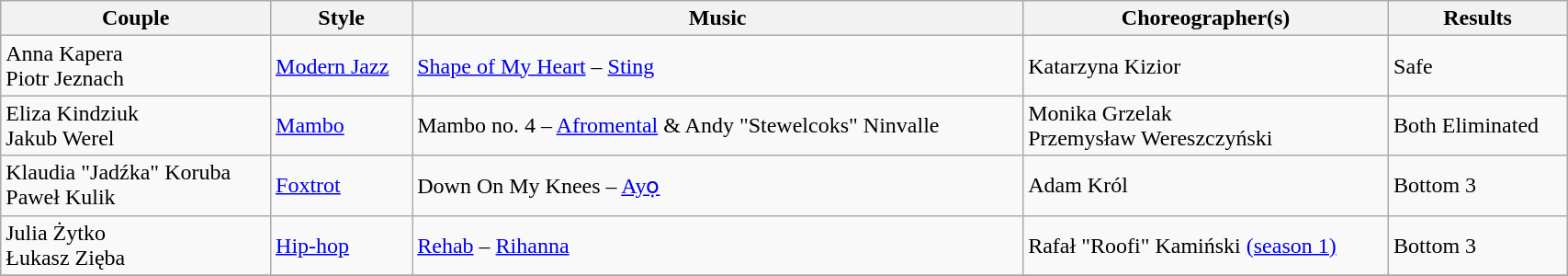<table class="wikitable" width="90%">
<tr>
<th>Couple</th>
<th>Style</th>
<th>Music</th>
<th>Choreographer(s)</th>
<th>Results</th>
</tr>
<tr>
<td>Anna Kapera<br>Piotr Jeznach</td>
<td><a href='#'>Modern Jazz</a></td>
<td><a href='#'>Shape of My Heart</a> – <a href='#'>Sting</a></td>
<td>Katarzyna Kizior</td>
<td>Safe</td>
</tr>
<tr>
<td>Eliza Kindziuk<br>Jakub Werel</td>
<td><a href='#'>Mambo</a></td>
<td>Mambo no. 4 – <a href='#'>Afromental</a> & Andy "Stewelcoks" Ninvalle</td>
<td>Monika Grzelak<br>Przemysław Wereszczyński</td>
<td>Both Eliminated</td>
</tr>
<tr>
<td>Klaudia "Jadźka" Koruba<br>Paweł Kulik</td>
<td><a href='#'>Foxtrot</a></td>
<td>Down On My Knees – <a href='#'>Ayọ</a></td>
<td>Adam Król</td>
<td>Bottom 3</td>
</tr>
<tr>
<td>Julia Żytko<br>Łukasz Zięba</td>
<td><a href='#'>Hip-hop</a></td>
<td><a href='#'>Rehab</a> – <a href='#'>Rihanna</a></td>
<td>Rafał "Roofi" Kamiński <a href='#'>(season 1)</a></td>
<td>Bottom 3</td>
</tr>
<tr>
</tr>
</table>
